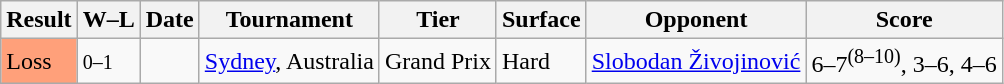<table class="sortable wikitable">
<tr>
<th>Result</th>
<th class="unsortable">W–L</th>
<th>Date</th>
<th>Tournament</th>
<th>Tier</th>
<th>Surface</th>
<th>Opponent</th>
<th class="unsortable">Score</th>
</tr>
<tr>
<td style="background:#ffa07a;">Loss</td>
<td><small>0–1</small></td>
<td><a href='#'></a></td>
<td><a href='#'>Sydney</a>, Australia</td>
<td>Grand Prix</td>
<td>Hard</td>
<td> <a href='#'>Slobodan Živojinović</a></td>
<td>6–7<sup>(8–10)</sup>, 3–6, 4–6</td>
</tr>
</table>
